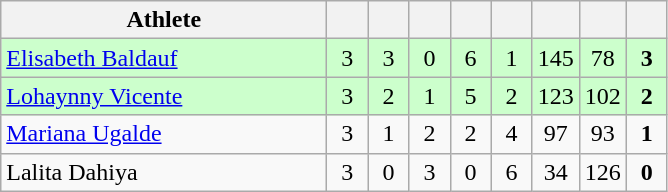<table class=wikitable style="text-align:center">
<tr>
<th width=210>Athlete</th>
<th width=20></th>
<th width=20></th>
<th width=20></th>
<th width=20></th>
<th width=20></th>
<th width=20></th>
<th width=20></th>
<th width=20></th>
</tr>
<tr bgcolor=ccffcc>
<td style="text-align:left"> <a href='#'>Elisabeth Baldauf</a></td>
<td>3</td>
<td>3</td>
<td>0</td>
<td>6</td>
<td>1</td>
<td>145</td>
<td>78</td>
<td><strong>3</strong></td>
</tr>
<tr bgcolor=ccffcc>
<td style="text-align:left"> <a href='#'>Lohaynny Vicente</a></td>
<td>3</td>
<td>2</td>
<td>1</td>
<td>5</td>
<td>2</td>
<td>123</td>
<td>102</td>
<td><strong>2</strong></td>
</tr>
<tr>
<td style="text-align:left"> <a href='#'>Mariana Ugalde</a></td>
<td>3</td>
<td>1</td>
<td>2</td>
<td>2</td>
<td>4</td>
<td>97</td>
<td>93</td>
<td><strong>1</strong></td>
</tr>
<tr>
<td style="text-align:left"> Lalita Dahiya</td>
<td>3</td>
<td>0</td>
<td>3</td>
<td>0</td>
<td>6</td>
<td>34</td>
<td>126</td>
<td><strong>0</strong></td>
</tr>
</table>
